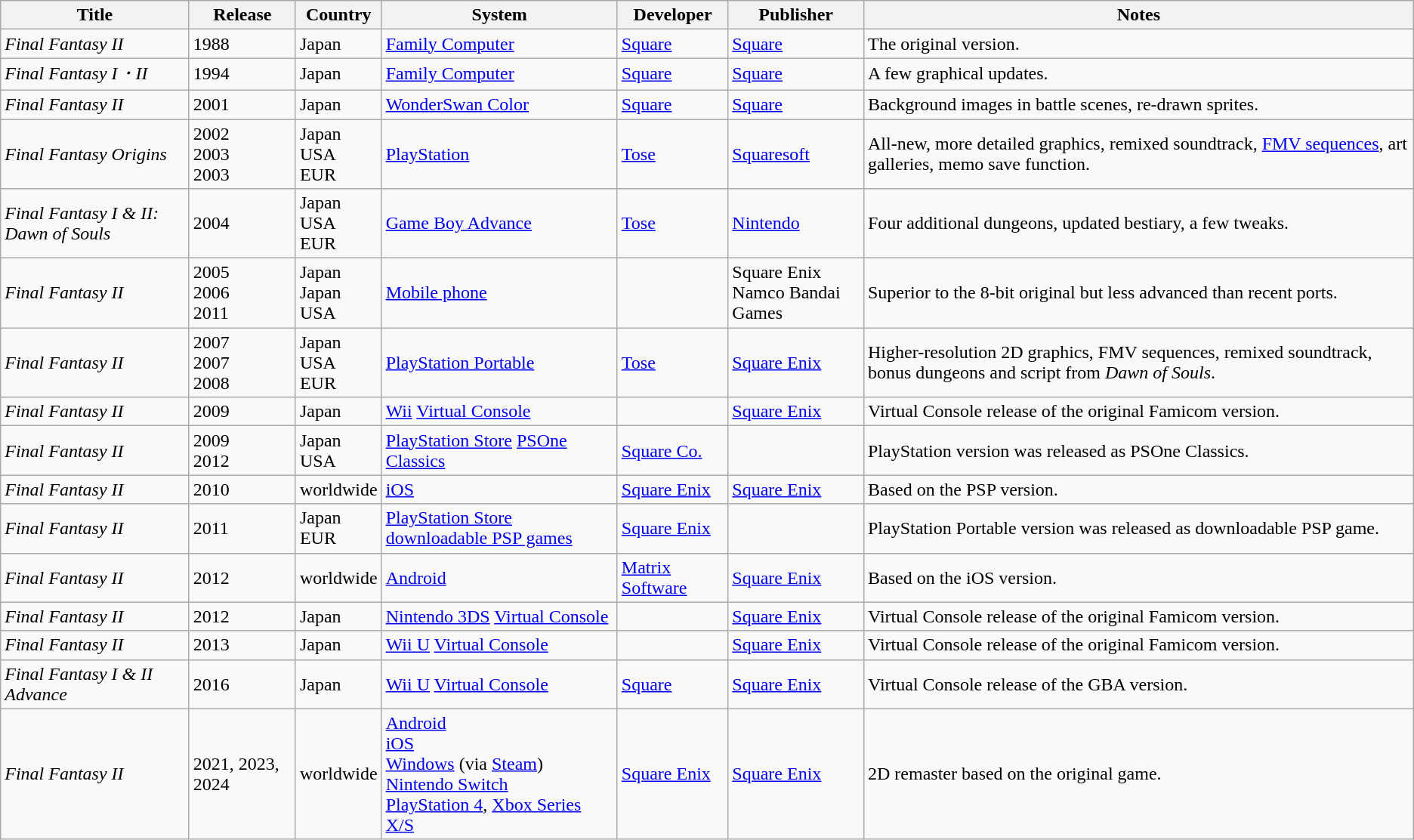<table class="wikitable sortable">
<tr>
<th scope="col">Title</th>
<th scope="col">Release</th>
<th scope="col">Country</th>
<th scope="col">System</th>
<th scope="col">Developer</th>
<th scope="col">Publisher</th>
<th scope="col" class="unsortable">Notes</th>
</tr>
<tr>
<td><em>Final Fantasy II</em></td>
<td>1988</td>
<td>Japan</td>
<td><a href='#'>Family Computer</a></td>
<td><a href='#'>Square</a></td>
<td><a href='#'>Square</a></td>
<td>The original version.</td>
</tr>
<tr>
<td><em>Final Fantasy I・II</em></td>
<td>1994</td>
<td>Japan</td>
<td><a href='#'>Family Computer</a></td>
<td><a href='#'>Square</a></td>
<td><a href='#'>Square</a></td>
<td>A few graphical updates.</td>
</tr>
<tr>
<td><em>Final Fantasy II</em></td>
<td>2001</td>
<td>Japan</td>
<td><a href='#'>WonderSwan Color</a></td>
<td><a href='#'>Square</a></td>
<td><a href='#'>Square</a></td>
<td>Background images in battle scenes, re-drawn sprites.</td>
</tr>
<tr>
<td><em>Final Fantasy Origins</em></td>
<td>2002<br>2003<br>2003</td>
<td>Japan<br>USA<br>EUR</td>
<td><a href='#'>PlayStation</a></td>
<td><a href='#'>Tose</a></td>
<td><a href='#'>Squaresoft</a></td>
<td>All-new, more detailed graphics, remixed soundtrack, <a href='#'>FMV sequences</a>, art galleries, memo save function.</td>
</tr>
<tr>
<td><em>Final Fantasy I & II: Dawn of Souls</em></td>
<td>2004</td>
<td>Japan<br>USA<br>EUR</td>
<td><a href='#'>Game Boy Advance</a></td>
<td><a href='#'>Tose</a></td>
<td><a href='#'>Nintendo</a></td>
<td>Four additional dungeons, updated bestiary, a few tweaks.</td>
</tr>
<tr>
<td><em>Final Fantasy II</em></td>
<td>2005<br>2006<br>2011</td>
<td>Japan<br>Japan<br>USA</td>
<td><a href='#'>Mobile phone</a></td>
<td></td>
<td>Square Enix<br>Namco Bandai Games</td>
<td>Superior to the 8-bit original but less advanced than recent ports.</td>
</tr>
<tr>
<td><em>Final Fantasy II</em></td>
<td>2007<br>2007<br>2008</td>
<td>Japan<br>USA<br>EUR</td>
<td><a href='#'>PlayStation Portable</a></td>
<td><a href='#'>Tose</a></td>
<td><a href='#'>Square Enix</a></td>
<td>Higher-resolution 2D graphics, FMV sequences, remixed soundtrack, bonus dungeons and script from <em>Dawn of Souls</em>.</td>
</tr>
<tr>
<td><em>Final Fantasy II</em></td>
<td>2009</td>
<td>Japan</td>
<td><a href='#'>Wii</a> <a href='#'>Virtual Console</a></td>
<td></td>
<td><a href='#'>Square Enix</a></td>
<td>Virtual Console release of the original Famicom version.</td>
</tr>
<tr>
<td><em>Final Fantasy II</em></td>
<td>2009<br>2012</td>
<td>Japan<br>USA</td>
<td><a href='#'>PlayStation Store</a> <a href='#'>PSOne Classics</a></td>
<td><a href='#'>Square Co.</a></td>
<td></td>
<td>PlayStation version was released as PSOne Classics.</td>
</tr>
<tr>
<td><em>Final Fantasy II</em></td>
<td>2010</td>
<td>worldwide</td>
<td><a href='#'>iOS</a></td>
<td><a href='#'>Square Enix</a></td>
<td><a href='#'>Square Enix</a></td>
<td>Based on the PSP version.</td>
</tr>
<tr>
<td><em>Final Fantasy II</em></td>
<td>2011</td>
<td>Japan<br>EUR</td>
<td><a href='#'>PlayStation Store</a> <a href='#'>downloadable PSP games</a></td>
<td><a href='#'>Square Enix</a></td>
<td></td>
<td>PlayStation Portable version was released as downloadable PSP game.</td>
</tr>
<tr>
<td><em>Final Fantasy II</em></td>
<td>2012</td>
<td>worldwide</td>
<td><a href='#'>Android</a></td>
<td><a href='#'>Matrix Software</a></td>
<td><a href='#'>Square Enix</a></td>
<td>Based on the iOS version.</td>
</tr>
<tr>
<td><em>Final Fantasy II</em></td>
<td>2012</td>
<td>Japan</td>
<td><a href='#'>Nintendo 3DS</a> <a href='#'>Virtual Console</a></td>
<td></td>
<td><a href='#'>Square Enix</a></td>
<td>Virtual Console release of the original Famicom version.</td>
</tr>
<tr>
<td><em>Final Fantasy II</em></td>
<td>2013</td>
<td>Japan</td>
<td><a href='#'>Wii U</a> <a href='#'>Virtual Console</a></td>
<td></td>
<td><a href='#'>Square Enix</a></td>
<td>Virtual Console release of the original Famicom version.</td>
</tr>
<tr>
<td><em>Final Fantasy I & II Advance</em></td>
<td>2016</td>
<td>Japan</td>
<td><a href='#'>Wii U</a> <a href='#'>Virtual Console</a></td>
<td><a href='#'>Square</a></td>
<td><a href='#'>Square Enix</a></td>
<td>Virtual Console release of the GBA version.</td>
</tr>
<tr>
<td><em>Final Fantasy II</em></td>
<td>2021, 2023, 2024</td>
<td>worldwide</td>
<td><a href='#'>Android</a><br><a href='#'>iOS</a><br><a href='#'>Windows</a> (via <a href='#'>Steam</a>)<br> <a href='#'>Nintendo Switch</a><br><a href='#'>PlayStation 4</a>, <a href='#'>Xbox Series X/S</a></td>
<td><a href='#'>Square Enix</a></td>
<td><a href='#'>Square Enix</a></td>
<td>2D remaster based on the original game.</td>
</tr>
</table>
